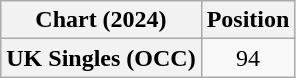<table class="wikitable plainrowheaders" style="text-align:center">
<tr>
<th>Chart (2024)</th>
<th>Position</th>
</tr>
<tr>
<th scope="row">UK Singles (OCC)</th>
<td>94</td>
</tr>
</table>
